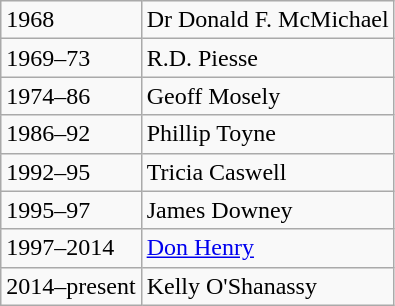<table class="wikitable">
<tr>
<td>1968</td>
<td>Dr Donald F. McMichael</td>
</tr>
<tr>
<td>1969–73</td>
<td>R.D.  Piesse</td>
</tr>
<tr>
<td>1974–86</td>
<td>Geoff Mosely</td>
</tr>
<tr>
<td>1986–92</td>
<td>Phillip Toyne</td>
</tr>
<tr>
<td>1992–95</td>
<td>Tricia Caswell</td>
</tr>
<tr>
<td>1995–97</td>
<td>James Downey</td>
</tr>
<tr>
<td>1997–2014</td>
<td><a href='#'>Don Henry</a></td>
</tr>
<tr>
<td>2014–present</td>
<td>Kelly O'Shanassy</td>
</tr>
</table>
